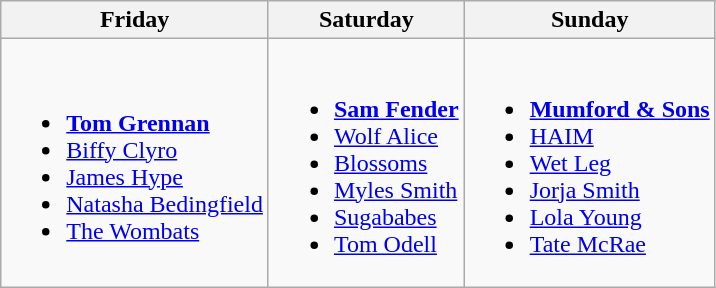<table class="wikitable">
<tr>
<th>Friday</th>
<th>Saturday</th>
<th>Sunday</th>
</tr>
<tr>
<td><br><ul><li><strong><a href='#'>Tom Grennan</a></strong></li><li><a href='#'>Biffy Clyro</a></li><li><a href='#'>James Hype</a></li><li><a href='#'>Natasha Bedingfield</a></li><li><a href='#'>The Wombats</a></li></ul></td>
<td><br><ul><li><strong><a href='#'>Sam Fender</a></strong></li><li><a href='#'>Wolf Alice</a></li><li><a href='#'>Blossoms</a></li><li><a href='#'>Myles Smith</a></li><li><a href='#'>Sugababes</a></li><li><a href='#'>Tom Odell</a></li></ul></td>
<td><br><ul><li><strong><a href='#'>Mumford & Sons</a></strong></li><li><a href='#'>HAIM</a></li><li><a href='#'>Wet Leg</a></li><li><a href='#'>Jorja Smith</a></li><li><a href='#'>Lola Young</a></li><li><a href='#'>Tate McRae</a></li></ul></td>
</tr>
</table>
